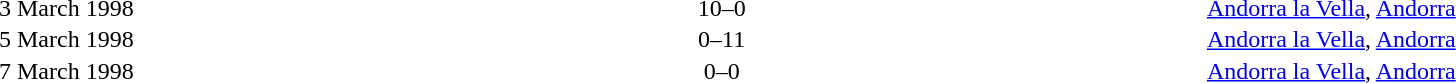<table cellspacing=1 width=85%>
<tr>
<th width=15%></th>
<th width=25%></th>
<th width=10%></th>
<th width=25%></th>
<th width=25%></th>
</tr>
<tr>
<td>3 March 1998</td>
<td align=right></td>
<td align=center>10–0</td>
<td></td>
<td><a href='#'>Andorra la Vella</a>, <a href='#'>Andorra</a></td>
</tr>
<tr>
<td>5 March 1998</td>
<td align=right></td>
<td align=center>0–11</td>
<td></td>
<td><a href='#'>Andorra la Vella</a>, <a href='#'>Andorra</a></td>
</tr>
<tr>
<td>7 March 1998</td>
<td align=right></td>
<td align=center>0–0</td>
<td></td>
<td><a href='#'>Andorra la Vella</a>, <a href='#'>Andorra</a></td>
</tr>
</table>
